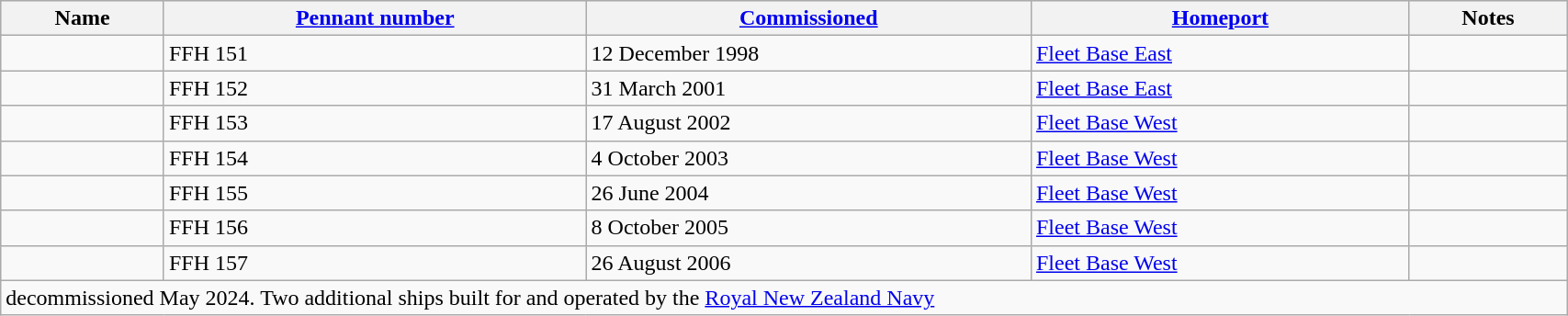<table class="wikitable" width=90% style="text-align: left">
<tr bgcolor=lavender>
<th>Name</th>
<th><a href='#'>Pennant number</a></th>
<th><a href='#'>Commissioned</a></th>
<th><a href='#'>Homeport</a></th>
<th>Notes</th>
</tr>
<tr>
<td valign=top></td>
<td>FFH 151</td>
<td>12 December 1998</td>
<td><a href='#'>Fleet Base East</a></td>
<td></td>
</tr>
<tr>
<td valign=top></td>
<td>FFH 152</td>
<td>31 March 2001</td>
<td><a href='#'>Fleet Base East</a></td>
<td></td>
</tr>
<tr>
<td valign=top></td>
<td>FFH 153</td>
<td>17 August 2002</td>
<td><a href='#'>Fleet Base West</a></td>
<td></td>
</tr>
<tr>
<td valign=top></td>
<td>FFH 154</td>
<td>4 October 2003</td>
<td><a href='#'>Fleet Base West</a></td>
<td></td>
</tr>
<tr>
<td valign=top></td>
<td>FFH 155</td>
<td>26 June 2004</td>
<td><a href='#'>Fleet Base West</a></td>
<td></td>
</tr>
<tr>
<td valign=top></td>
<td>FFH 156</td>
<td>8 October 2005</td>
<td><a href='#'>Fleet Base West</a></td>
<td></td>
</tr>
<tr>
<td valign=top></td>
<td>FFH 157</td>
<td>26 August 2006</td>
<td><a href='#'>Fleet Base West</a></td>
<td></td>
</tr>
<tr>
<td colspan="5" style="text-align: left;"> decommissioned May 2024. Two additional ships built for and operated by the <a href='#'>Royal New Zealand Navy</a></td>
</tr>
</table>
